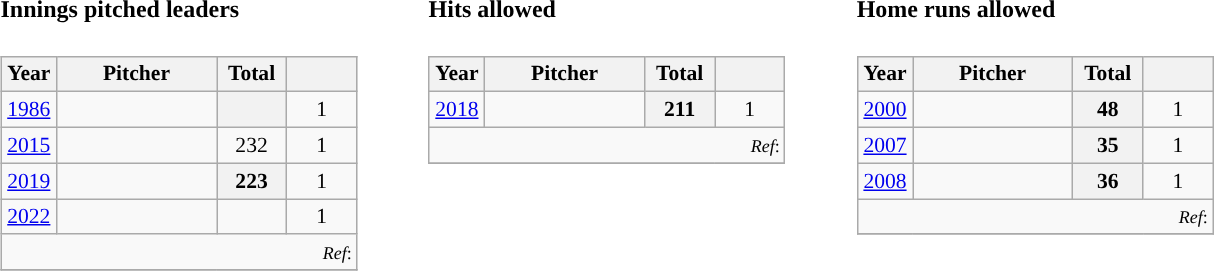<table>
<tr>
<td valign="top"><br><h4>Innings pitched leaders</h4><table class="wikitable sortable"" style="font-size: 90%; text-align:left;">
<tr>
<th width="30">Year</th>
<th width="100">Pitcher</th>
<th width="40">Total</th>
<th width="40"></th>
</tr>
<tr>
<td style="text-align:center"><a href='#'>1986</a></td>
<td align=left></td>
<th></th>
<td style="text-align:center">1</td>
</tr>
<tr>
<td style="text-align:center"><a href='#'>2015</a></td>
<td align=left></td>
<td style="text-align:center">232</td>
<td style="text-align:center">1</td>
</tr>
<tr>
<td style="text-align:center"><a href='#'>2019</a></td>
<td align=left></td>
<th>223</th>
<td style="text-align:center">1</td>
</tr>
<tr>
<td style="text-align:center"><a href='#'>2022</a></td>
<td align=left></td>
<td style="text-align:center"></td>
<td style="text-align:center">1</td>
</tr>
<tr class="sortbottom">
<td style="text-align:right"; colspan="4"><small><em>Ref</em>:</small></td>
</tr>
<tr>
</tr>
</table>
</td>
<td width="25"> </td>
<td valign="top"><br><h4>Hits allowed</h4><table class="wikitable sortable"" style="font-size: 90%; text-align:left;">
<tr>
<th width="30">Year</th>
<th width="100">Pitcher</th>
<th width="40">Total</th>
<th width="40"></th>
</tr>
<tr>
<td style="text-align:center"><a href='#'>2018</a></td>
<td align=left></td>
<th>211</th>
<td style="text-align:center">1</td>
</tr>
<tr class="sortbottom">
<td style="text-align:right"; colspan="4"><small><em>Ref</em>:</small></td>
</tr>
<tr>
</tr>
</table>
</td>
<td width="25"> </td>
<td valign="top"><br><h4>Home runs allowed</h4><table class="wikitable sortable"" style="font-size: 90%; text-align:left;">
<tr>
<th width="30">Year</th>
<th width="100">Pitcher</th>
<th width="40">Total</th>
<th width="40"></th>
</tr>
<tr>
<td style="text-align:center"><a href='#'>2000</a></td>
<td align=left></td>
<th>48</th>
<td style="text-align:center">1</td>
</tr>
<tr>
<td style="text-align:center"><a href='#'>2007</a></td>
<td align=left></td>
<th>35</th>
<td style="text-align:center">1</td>
</tr>
<tr>
<td style="text-align:center"><a href='#'>2008</a></td>
<td align=left></td>
<th>36</th>
<td style="text-align:center">1</td>
</tr>
<tr class="sortbottom">
<td style="text-align:right"; colspan="4"><small><em>Ref</em>:</small></td>
</tr>
<tr>
</tr>
</table>
</td>
</tr>
</table>
